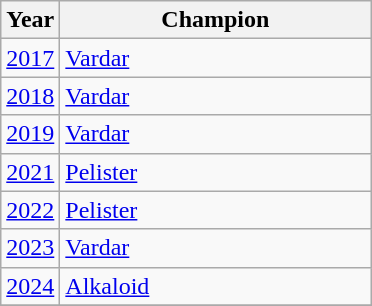<table class="sortable wikitable">
<tr>
<th>Year</th>
<th width=200>Champion </th>
</tr>
<tr>
<td><a href='#'>2017</a></td>
<td><a href='#'>Vardar</a></td>
</tr>
<tr>
<td><a href='#'>2018</a></td>
<td><a href='#'>Vardar</a></td>
</tr>
<tr>
<td><a href='#'>2019</a></td>
<td><a href='#'>Vardar</a></td>
</tr>
<tr>
<td><a href='#'>2021</a></td>
<td><a href='#'>Pelister</a></td>
</tr>
<tr>
<td><a href='#'>2022</a></td>
<td><a href='#'>Pelister</a></td>
</tr>
<tr>
<td><a href='#'>2023</a></td>
<td><a href='#'>Vardar</a></td>
</tr>
<tr>
<td><a href='#'>2024</a></td>
<td><a href='#'>Alkaloid</a></td>
</tr>
<tr>
</tr>
</table>
